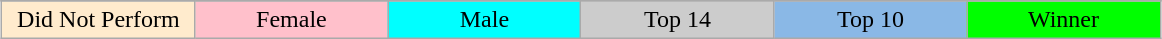<table class="wikitable" style="margin:1em auto; text-align:center;">
<tr>
</tr>
<tr>
<td style="background:#ffebcd; width:15%;">Did Not Perform</td>
<td style="background:pink; width:15%;">Female</td>
<td style="background:cyan; width:15%;">Male</td>
<td style="background:#ccc; width:15%;">Top 14</td>
<td style="background:#8ab8e6; width:15%;">Top 10</td>
<td style="background:lime; width:15%;">Winner</td>
</tr>
</table>
